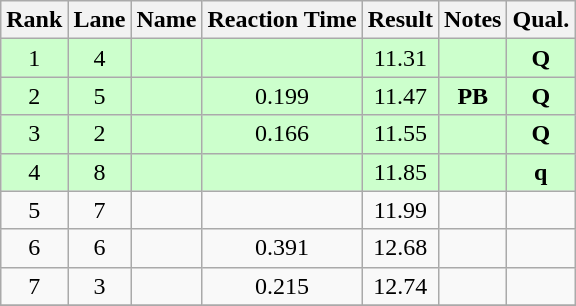<table class="wikitable" style="text-align:center">
<tr>
<th>Rank</th>
<th>Lane</th>
<th>Name</th>
<th>Reaction Time</th>
<th>Result</th>
<th>Notes</th>
<th>Qual.</th>
</tr>
<tr bgcolor=ccffcc>
<td>1</td>
<td>4</td>
<td align="left"></td>
<td></td>
<td>11.31</td>
<td></td>
<td><strong>Q</strong></td>
</tr>
<tr bgcolor=ccffcc>
<td>2</td>
<td>5</td>
<td align="left"></td>
<td>0.199</td>
<td>11.47</td>
<td><strong>PB</strong></td>
<td><strong>Q</strong></td>
</tr>
<tr bgcolor=ccffcc>
<td>3</td>
<td>2</td>
<td align="left"></td>
<td>0.166</td>
<td>11.55</td>
<td></td>
<td><strong>Q</strong></td>
</tr>
<tr bgcolor=ccffcc>
<td>4</td>
<td>8</td>
<td align="left"></td>
<td></td>
<td>11.85</td>
<td></td>
<td><strong>q</strong></td>
</tr>
<tr>
<td>5</td>
<td>7</td>
<td align="left"></td>
<td></td>
<td>11.99</td>
<td></td>
<td></td>
</tr>
<tr>
<td>6</td>
<td>6</td>
<td align="left"></td>
<td>0.391</td>
<td>12.68</td>
<td></td>
<td></td>
</tr>
<tr>
<td>7</td>
<td>3</td>
<td align="left"></td>
<td>0.215</td>
<td>12.74</td>
<td></td>
<td></td>
</tr>
<tr>
</tr>
</table>
